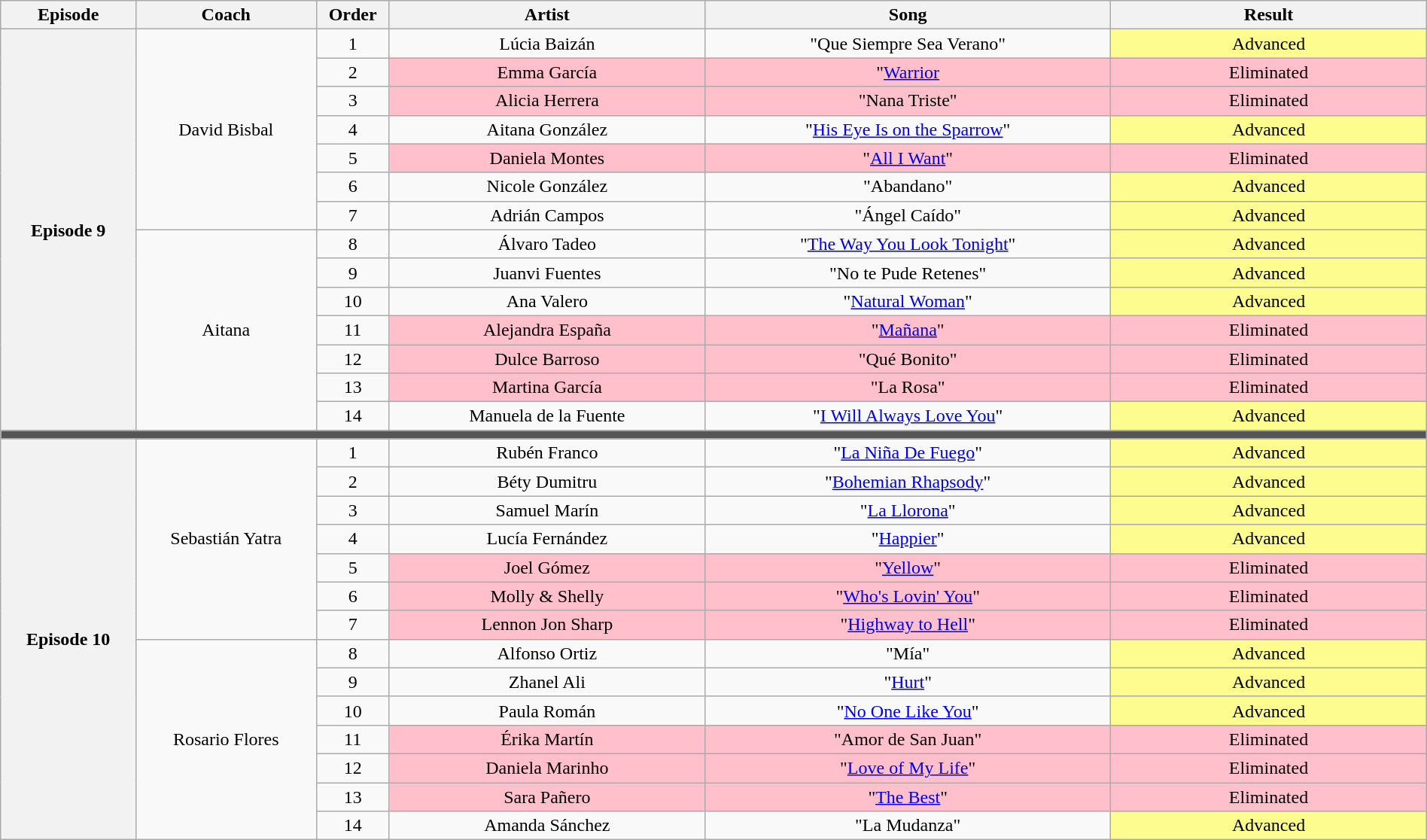<table class="wikitable" style="text-align: center; width:100%">
<tr>
<th style="width:06%">Episode</th>
<th style="width:08%">Coach</th>
<th style="width:02%">Order</th>
<th style="width:14%">Artist</th>
<th style="width:18%">Song</th>
<th style="width:14%">Result</th>
</tr>
<tr>
<th rowspan="14">Episode 9<br></th>
<td rowspan="7">David Bisbal</td>
<td>1</td>
<td>Lúcia Baizán</td>
<td>"Que Siempre Sea Verano"</td>
<td style="background:#fdfc8f">Advanced</td>
</tr>
<tr>
<td>2</td>
<td style="background:pink">Emma García</td>
<td style="background:pink">"<a href='#'>Warrior</a></td>
<td style="background:pink">Eliminated</td>
</tr>
<tr>
<td>3</td>
<td style="background:pink">Alicia Herrera</td>
<td style="background:pink">"Nana Triste"</td>
<td style="background:pink">Eliminated</td>
</tr>
<tr>
<td>4</td>
<td>Aitana González</td>
<td>"<a href='#'>His Eye Is on the Sparrow</a>"</td>
<td style="background:#fdfc8f">Advanced</td>
</tr>
<tr>
<td>5</td>
<td style="background:pink">Daniela Montes</td>
<td style="background:pink">"<a href='#'>All I Want</a>"</td>
<td style="background:pink">Eliminated</td>
</tr>
<tr>
<td>6</td>
<td>Nicole González</td>
<td>"Abandano"</td>
<td style="background:#fdfc8f">Advanced</td>
</tr>
<tr>
<td>7</td>
<td>Adrián Campos</td>
<td>"Ángel Caído"</td>
<td style="background:#fdfc8f">Advanced</td>
</tr>
<tr>
<td rowspan="7">Aitana</td>
<td>8</td>
<td>Álvaro Tadeo</td>
<td>"<a href='#'>The Way You Look Tonight</a>"</td>
<td style="background:#fdfc8f">Advanced</td>
</tr>
<tr>
<td>9</td>
<td>Juanvi Fuentes</td>
<td>"No te Pude Retenes"</td>
<td style="background:#fdfc8f">Advanced</td>
</tr>
<tr>
<td>10</td>
<td>Ana Valero</td>
<td>"<a href='#'>Natural Woman</a>"</td>
<td style="background:#fdfc8f">Advanced</td>
</tr>
<tr>
<td>11</td>
<td style="background:pink">Alejandra España</td>
<td style="background:pink">"<a href='#'>Mañana</a>"</td>
<td style="background:pink">Eliminated</td>
</tr>
<tr>
<td>12</td>
<td style="background:pink">Dulce Barroso</td>
<td style="background:pink">"Qué Bonito"</td>
<td style="background:pink">Eliminated</td>
</tr>
<tr>
<td>13</td>
<td style="background:pink">Martina García</td>
<td style="background:pink">"La Rosa"</td>
<td style="background:pink">Eliminated</td>
</tr>
<tr>
<td>14</td>
<td>Manuela de la Fuente</td>
<td>"<a href='#'>I Will Always Love You</a>"</td>
<td style="background:#fdfc8f">Advanced</td>
</tr>
<tr>
<td colspan="10" style="background:#555"></td>
</tr>
<tr>
<th rowspan="14">Episode 10<br></th>
<td rowspan="7">Sebastián Yatra</td>
<td>1</td>
<td>Rubén Franco</td>
<td>"<a href='#'>La Niña De Fuego</a>"</td>
<td style="background:#fdfc8f">Advanced</td>
</tr>
<tr>
<td>2</td>
<td>Béty Dumitru</td>
<td>"<a href='#'>Bohemian Rhapsody</a>"</td>
<td style="background:#fdfc8f">Advanced</td>
</tr>
<tr>
<td>3</td>
<td>Samuel Marín</td>
<td>"<a href='#'>La Llorona</a>"</td>
<td style="background:#fdfc8f">Advanced</td>
</tr>
<tr>
<td>4</td>
<td>Lucía Fernández</td>
<td>"<a href='#'>Happier</a>"</td>
<td style="background:#fdfc8f">Advanced</td>
</tr>
<tr>
<td>5</td>
<td style="background:pink">Joel Gómez</td>
<td style="background:pink">"<a href='#'>Yellow</a>"</td>
<td style="background:pink">Eliminated</td>
</tr>
<tr>
<td>6</td>
<td style="background:pink">Molly & Shelly</td>
<td style="background:pink">"<a href='#'>Who's Lovin' You</a>"</td>
<td style="background:pink">Eliminated</td>
</tr>
<tr>
<td>7</td>
<td style="background:pink">Lennon Jon Sharp</td>
<td style="background:pink">"<a href='#'>Highway to Hell</a>"</td>
<td style="background:pink">Eliminated</td>
</tr>
<tr>
<td rowspan="7">Rosario Flores</td>
<td>8</td>
<td>Alfonso Ortiz</td>
<td>"Mía"</td>
<td style="background:#fdfc8f">Advanced</td>
</tr>
<tr>
<td>9</td>
<td>Zhanel Ali</td>
<td>"<a href='#'>Hurt</a>"</td>
<td style="background:#fdfc8f">Advanced</td>
</tr>
<tr>
<td>10</td>
<td>Paula Román</td>
<td>"<a href='#'>No One Like You</a>"</td>
<td style="background:#fdfc8f">Advanced</td>
</tr>
<tr>
<td>11</td>
<td style="background:pink">Érika Martín</td>
<td style="background:pink">"Amor de San Juan"</td>
<td style="background:pink">Eliminated</td>
</tr>
<tr>
<td>12</td>
<td style="background:pink">Daniela Marinho</td>
<td style="background:pink">"<a href='#'>Love of My Life</a>"</td>
<td style="background:pink">Eliminated</td>
</tr>
<tr>
<td>13</td>
<td style="background:pink">Sara Pañero</td>
<td style="background:pink">"<a href='#'>The Best</a>"</td>
<td style="background:pink">Eliminated</td>
</tr>
<tr>
<td>14</td>
<td>Amanda Sánchez</td>
<td>"La Mudanza"</td>
<td style="background:#fdfc8f">Advanced</td>
</tr>
</table>
